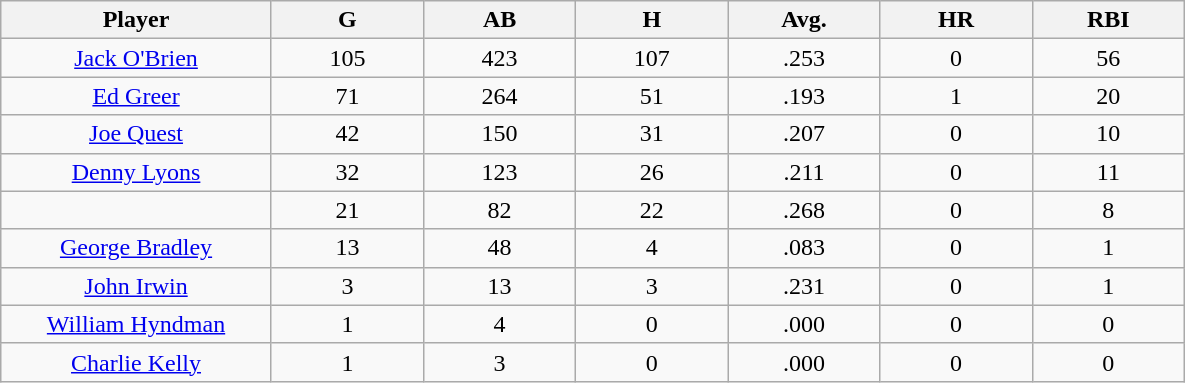<table class="wikitable sortable">
<tr>
<th bgcolor="#DDDDFF" width="16%">Player</th>
<th bgcolor="#DDDDFF" width="9%">G</th>
<th bgcolor="#DDDDFF" width="9%">AB</th>
<th bgcolor="#DDDDFF" width="9%">H</th>
<th bgcolor="#DDDDFF" width="9%">Avg.</th>
<th bgcolor="#DDDDFF" width="9%">HR</th>
<th bgcolor="#DDDDFF" width="9%">RBI</th>
</tr>
<tr align="center">
<td><a href='#'>Jack O'Brien</a></td>
<td>105</td>
<td>423</td>
<td>107</td>
<td>.253</td>
<td>0</td>
<td>56</td>
</tr>
<tr align=center>
<td><a href='#'>Ed Greer</a></td>
<td>71</td>
<td>264</td>
<td>51</td>
<td>.193</td>
<td>1</td>
<td>20</td>
</tr>
<tr align=center>
<td><a href='#'>Joe Quest</a></td>
<td>42</td>
<td>150</td>
<td>31</td>
<td>.207</td>
<td>0</td>
<td>10</td>
</tr>
<tr align=center>
<td><a href='#'>Denny Lyons</a></td>
<td>32</td>
<td>123</td>
<td>26</td>
<td>.211</td>
<td>0</td>
<td>11</td>
</tr>
<tr align=center>
<td></td>
<td>21</td>
<td>82</td>
<td>22</td>
<td>.268</td>
<td>0</td>
<td>8</td>
</tr>
<tr align="center">
<td><a href='#'>George Bradley</a></td>
<td>13</td>
<td>48</td>
<td>4</td>
<td>.083</td>
<td>0</td>
<td>1</td>
</tr>
<tr align=center>
<td><a href='#'>John Irwin</a></td>
<td>3</td>
<td>13</td>
<td>3</td>
<td>.231</td>
<td>0</td>
<td>1</td>
</tr>
<tr align=center>
<td><a href='#'>William Hyndman</a></td>
<td>1</td>
<td>4</td>
<td>0</td>
<td>.000</td>
<td>0</td>
<td>0</td>
</tr>
<tr align=center>
<td><a href='#'>Charlie Kelly</a></td>
<td>1</td>
<td>3</td>
<td>0</td>
<td>.000</td>
<td>0</td>
<td>0</td>
</tr>
</table>
